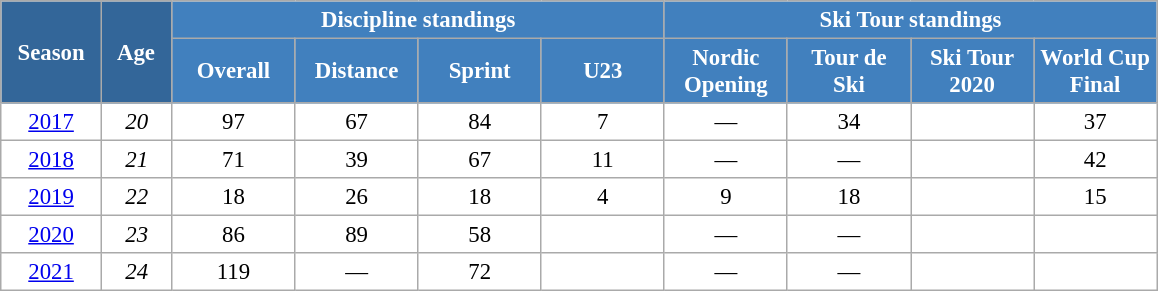<table class="wikitable" style="font-size:95%; text-align:center; border:grey solid 1px; border-collapse:collapse; background:#ffffff;">
<tr>
<th style="background-color:#369; color:white; width:60px;" rowspan="2"> Season </th>
<th style="background-color:#369; color:white; width:40px;" rowspan="2"> Age </th>
<th style="background-color:#4180be; color:white;" colspan="4">Discipline standings</th>
<th style="background-color:#4180be; color:white;" colspan="4">Ski Tour standings</th>
</tr>
<tr>
<th style="background-color:#4180be; color:white; width:75px;">Overall</th>
<th style="background-color:#4180be; color:white; width:75px;">Distance</th>
<th style="background-color:#4180be; color:white; width:75px;">Sprint</th>
<th style="background-color:#4180be; color:white; width:75px;">U23</th>
<th style="background-color:#4180be; color:white; width:75px;">Nordic<br>Opening</th>
<th style="background-color:#4180be; color:white; width:75px;">Tour de<br>Ski</th>
<th style="background-color:#4180be; color:white; width:75px;">Ski Tour<br>2020</th>
<th style="background-color:#4180be; color:white; width:75px;">World Cup<br>Final</th>
</tr>
<tr>
<td><a href='#'>2017</a></td>
<td><em>20</em></td>
<td>97</td>
<td>67</td>
<td>84</td>
<td>7</td>
<td>—</td>
<td>34</td>
<td></td>
<td>37</td>
</tr>
<tr>
<td><a href='#'>2018</a></td>
<td><em>21</em></td>
<td>71</td>
<td>39</td>
<td>67</td>
<td>11</td>
<td>—</td>
<td>—</td>
<td></td>
<td>42</td>
</tr>
<tr>
<td><a href='#'>2019</a></td>
<td><em>22</em></td>
<td>18</td>
<td>26</td>
<td>18</td>
<td>4</td>
<td>9</td>
<td>18</td>
<td></td>
<td>15</td>
</tr>
<tr>
<td><a href='#'>2020</a></td>
<td><em>23</em></td>
<td>86</td>
<td>89</td>
<td>58</td>
<td></td>
<td>—</td>
<td>—</td>
<td></td>
<td></td>
</tr>
<tr>
<td><a href='#'>2021</a></td>
<td><em>24</em></td>
<td>119</td>
<td>—</td>
<td>72</td>
<td></td>
<td>—</td>
<td>—</td>
<td></td>
<td></td>
</tr>
</table>
